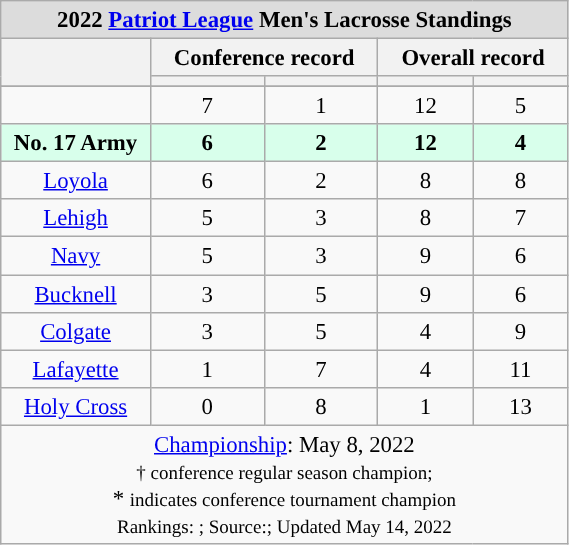<table class=wikitable style="text-align:center; font-size:95%;" width=30%>
<tr>
<th colspan="5" style="background-color: gainsboro">2022 <a href='#'>Patriot League</a> Men's Lacrosse Standings</th>
</tr>
<tr>
<th rowspan="2" width="5%"></th>
<th colspan="2">Conference record</th>
<th colspan="2">Overall record</th>
</tr>
<tr>
<th width="5%"></th>
<th width="5%"></th>
<th width="5%"></th>
<th width="5%"></th>
</tr>
<tr>
</tr>
<tr>
<td></td>
<td>7</td>
<td>1</td>
<td>12</td>
<td>5</td>
</tr>
<tr bgcolor=D8FFEB>
<td><strong>No. 17 Army</strong></td>
<td><strong>6</strong></td>
<td><strong>2</strong></td>
<td><strong>12</strong></td>
<td><strong>4</strong></td>
</tr>
<tr>
<td><a href='#'>Loyola</a></td>
<td>6</td>
<td>2</td>
<td>8</td>
<td>8</td>
</tr>
<tr>
<td><a href='#'>Lehigh</a></td>
<td>5</td>
<td>3</td>
<td>8</td>
<td>7</td>
</tr>
<tr>
<td><a href='#'>Navy</a></td>
<td>5</td>
<td>3</td>
<td>9</td>
<td>6</td>
</tr>
<tr>
<td><a href='#'>Bucknell</a></td>
<td>3</td>
<td>5</td>
<td>9</td>
<td>6</td>
</tr>
<tr>
<td><a href='#'>Colgate</a></td>
<td>3</td>
<td>5</td>
<td>4</td>
<td>9</td>
</tr>
<tr>
<td><a href='#'>Lafayette</a></td>
<td>1</td>
<td>7</td>
<td>4</td>
<td>11</td>
</tr>
<tr>
<td><a href='#'>Holy Cross</a></td>
<td>0</td>
<td>8</td>
<td>1</td>
<td>13</td>
</tr>
<tr>
<td colspan=5 style="text-align:center;"><a href='#'>Championship</a>: May 8, 2022<br><small>† conference regular season champion;</small><br> * <small>indicates conference tournament champion</small><br>
<small>Rankings: ; Source:; Updated May 14, 2022</small></td>
</tr>
</table>
